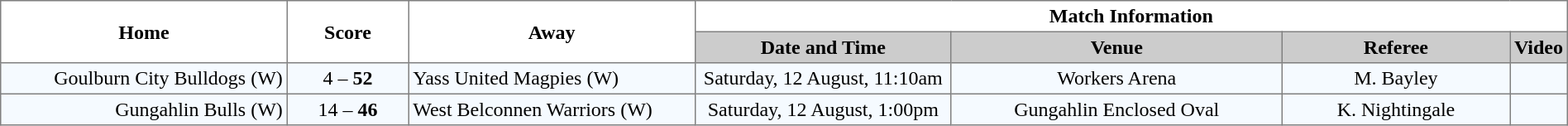<table border="1" cellpadding="3" cellspacing="0" width="100%" style="border-collapse:collapse;  text-align:center;">
<tr>
<th rowspan="2" width="19%">Home</th>
<th rowspan="2" width="8%">Score</th>
<th rowspan="2" width="19%">Away</th>
<th colspan="4">Match Information</th>
</tr>
<tr style="background:#CCCCCC">
<th width="17%">Date and Time</th>
<th width="22%">Venue</th>
<th width="50%">Referee</th>
<th>Video</th>
</tr>
<tr style="text-align:center; background:#f5faff;">
<td align="right">Goulburn City Bulldogs (W) </td>
<td>4 – <strong>52</strong></td>
<td align="left"> Yass United Magpies (W)</td>
<td>Saturday, 12 August, 11:10am</td>
<td>Workers Arena</td>
<td>M. Bayley</td>
<td></td>
</tr>
<tr style="text-align:center; background:#f5faff;">
<td align="right">Gungahlin Bulls (W) </td>
<td>14 – <strong>46</strong></td>
<td align="left"> West Belconnen Warriors (W)</td>
<td>Saturday, 12 August, 1:00pm</td>
<td>Gungahlin Enclosed Oval</td>
<td>K. Nightingale</td>
<td></td>
</tr>
</table>
